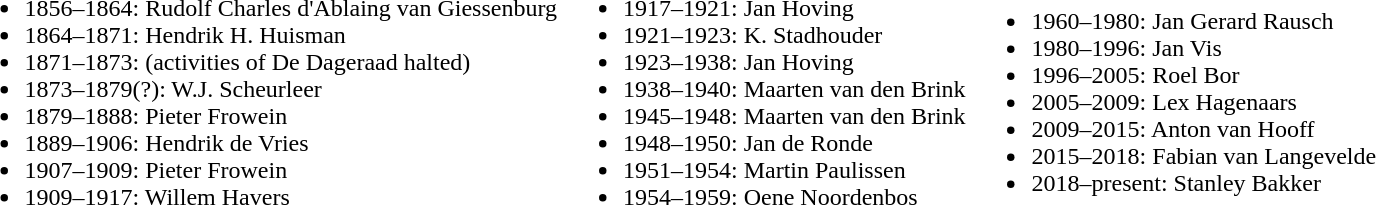<table>
<tr>
<td><br><ul><li>1856–1864: Rudolf Charles d'Ablaing van Giessenburg</li><li>1864–1871: Hendrik H. Huisman</li><li>1871–1873: (activities of De Dageraad halted)</li><li>1873–1879(?): W.J. Scheurleer</li><li>1879–1888: Pieter Frowein</li><li>1889–1906: Hendrik de Vries</li><li>1907–1909: Pieter Frowein</li><li>1909–1917: Willem Havers</li></ul></td>
<td><br><ul><li>1917–1921: Jan Hoving</li><li>1921–1923: K. Stadhouder</li><li>1923–1938: Jan Hoving</li><li>1938–1940: Maarten van den Brink</li><li>1945–1948: Maarten van den Brink</li><li>1948–1950: Jan de Ronde</li><li>1951–1954: Martin Paulissen</li><li>1954–1959: Oene Noordenbos</li></ul></td>
<td><br><ul><li>1960–1980: Jan Gerard Rausch</li><li>1980–1996: Jan Vis</li><li>1996–2005: Roel Bor</li><li>2005–2009: Lex Hagenaars</li><li>2009–2015: Anton van Hooff</li><li>2015–2018: Fabian van Langevelde</li><li>2018–present: Stanley Bakker</li></ul></td>
</tr>
</table>
